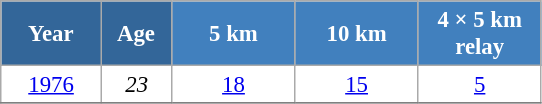<table class="wikitable" style="font-size:95%; text-align:center; border:grey solid 1px; border-collapse:collapse; background:#ffffff;">
<tr>
<th style="background-color:#369; color:white; width:60px;"> Year </th>
<th style="background-color:#369; color:white; width:40px;"> Age </th>
<th style="background-color:#4180be; color:white; width:75px;"> 5 km </th>
<th style="background-color:#4180be; color:white; width:75px;"> 10 km </th>
<th style="background-color:#4180be; color:white; width:75px;"> 4 × 5 km <br> relay </th>
</tr>
<tr>
<td><a href='#'>1976</a></td>
<td><em>23</em></td>
<td><a href='#'>18</a></td>
<td><a href='#'>15</a></td>
<td><a href='#'>5</a></td>
</tr>
<tr>
</tr>
</table>
